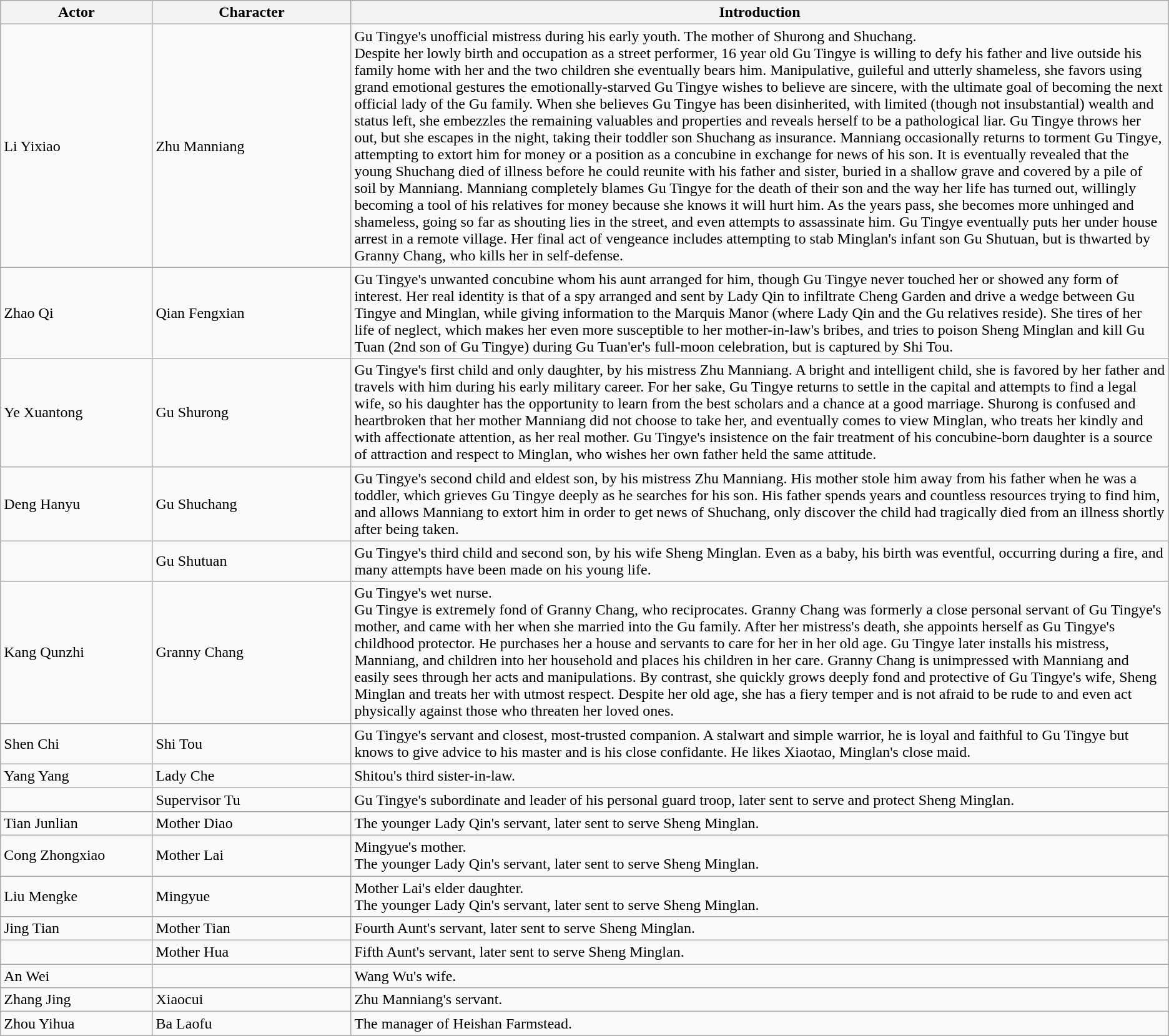<table class="wikitable">
<tr>
<th style="width:13%">Actor</th>
<th style="width:17%">Character</th>
<th>Introduction</th>
</tr>
<tr>
<td>Li Yixiao</td>
<td>Zhu Manniang</td>
<td>Gu Tingye's unofficial mistress during his early youth. The mother of Shurong and Shuchang.<br>Despite her lowly birth and occupation as a street performer, 16 year old Gu Tingye is willing to defy his father and live outside his family home with her and the two children she eventually bears him. Manipulative, guileful and utterly shameless, she favors using grand emotional gestures the emotionally-starved Gu Tingye wishes to believe are sincere, with the ultimate goal of becoming the next official lady of the Gu family. When she believes Gu Tingye has been disinherited, with limited (though not insubstantial) wealth and status left, she embezzles the remaining valuables and properties and reveals herself to be a pathological liar. Gu Tingye throws her out, but she escapes in the night, taking their toddler son Shuchang as insurance. Manniang occasionally returns to torment Gu Tingye, attempting to extort him for money or a position as a concubine in exchange for news of his son. It is eventually revealed that the young Shuchang died of illness before he could reunite with his father and sister, buried in a shallow grave and covered by a pile of soil by Manniang. Manniang completely blames Gu Tingye for the death of their son and the way her life has turned out, willingly becoming a tool of his relatives for money because she knows it will hurt him. As the years pass, she becomes more unhinged and shameless, going so far as shouting lies in the street, and even attempts to assassinate him. Gu Tingye eventually puts her under house arrest in a remote village. Her final act of vengeance includes attempting to stab Minglan's infant son Gu Shutuan, but is thwarted by Granny Chang, who kills her in self-defense.</td>
</tr>
<tr>
<td>Zhao Qi</td>
<td>Qian Fengxian</td>
<td>Gu Tingye's unwanted concubine whom his aunt arranged for him, though Gu Tingye never touched her or showed any form of interest. Her real identity is that of a spy arranged and sent by Lady Qin to infiltrate Cheng Garden and drive a wedge between Gu Tingye and Minglan, while giving information to the Marquis Manor (where Lady Qin and the Gu relatives reside). She tires of her life of neglect, which makes her even more susceptible to her mother-in-law's bribes, and tries to poison Sheng Minglan and kill Gu Tuan (2nd son of Gu Tingye) during Gu Tuan'er's full-moon celebration, but is captured by Shi Tou.</td>
</tr>
<tr>
<td>Ye Xuantong</td>
<td>Gu Shurong</td>
<td>Gu Tingye's first child and only daughter, by his mistress Zhu Manniang. A bright and intelligent child, she is favored by her father and travels with him during his early military career. For her sake, Gu Tingye returns to settle in the capital and attempts to find a legal wife, so his daughter has the opportunity to learn from the best scholars and a chance at a good marriage. Shurong is confused and heartbroken that her mother Manniang did not choose to take her, and eventually comes to view Minglan, who treats her kindly and with affectionate attention, as her real mother. Gu Tingye's insistence on the fair treatment of his concubine-born daughter is a source of attraction and respect to Minglan, who wishes her own father held the same attitude.</td>
</tr>
<tr>
<td>Deng Hanyu</td>
<td>Gu Shuchang</td>
<td>Gu Tingye's second child and eldest son, by his mistress Zhu Manniang. His mother stole him away from his father when he was a toddler, which grieves Gu Tingye deeply as he searches for his son. His father spends years and countless resources trying to find him, and allows Manniang to extort him in order to get news of Shuchang, only discover the child had tragically died from an illness shortly after being taken.</td>
</tr>
<tr>
<td></td>
<td>Gu Shutuan</td>
<td>Gu Tingye's third child and second son, by his wife Sheng Minglan. Even as a baby, his birth was eventful, occurring during a fire, and many attempts have been made on his young life.</td>
</tr>
<tr>
<td>Kang Qunzhi</td>
<td>Granny Chang</td>
<td>Gu Tingye's wet nurse.<br>Gu Tingye is extremely fond of Granny Chang, who reciprocates. Granny Chang was formerly a close personal servant of Gu Tingye's mother, and came with her when she married into the Gu family. After her mistress's death, she appoints herself as Gu Tingye's childhood protector. He purchases her a house and servants to care for her in her old age. Gu Tingye later installs his mistress, Manniang, and children into her household and places his children in her care. Granny Chang is unimpressed with Manniang and easily sees through her acts and manipulations. By contrast, she quickly grows deeply fond and protective of Gu Tingye's wife, Sheng Minglan and treats her with utmost respect. Despite her old age, she has a fiery temper and is not afraid to be rude to and even act physically against those who threaten her loved ones.</td>
</tr>
<tr>
<td>Shen Chi</td>
<td>Shi Tou</td>
<td>Gu Tingye's servant and closest, most-trusted companion. A stalwart and simple warrior, he is loyal and faithful to Gu Tingye but knows to give advice to his master and is his close confidante. He likes Xiaotao, Minglan's close maid.</td>
</tr>
<tr>
<td>Yang Yang</td>
<td>Lady Che</td>
<td>Shitou's third sister-in-law.</td>
</tr>
<tr>
<td></td>
<td>Supervisor Tu</td>
<td>Gu Tingye's subordinate and leader of his personal guard troop, later sent to serve and protect Sheng Minglan.</td>
</tr>
<tr>
<td>Tian Junlian</td>
<td>Mother Diao</td>
<td>The younger Lady Qin's servant, later sent to serve Sheng Minglan.</td>
</tr>
<tr>
<td>Cong Zhongxiao</td>
<td>Mother Lai</td>
<td>Mingyue's mother.<br> The younger Lady Qin's servant, later sent to serve Sheng Minglan.</td>
</tr>
<tr>
<td>Liu Mengke</td>
<td>Mingyue</td>
<td>Mother Lai's elder daughter.<br> The younger Lady Qin's servant, later sent to serve Sheng Minglan.</td>
</tr>
<tr>
<td>Jing Tian</td>
<td>Mother Tian</td>
<td>Fourth Aunt's servant, later sent to serve Sheng Minglan.</td>
</tr>
<tr>
<td></td>
<td>Mother Hua</td>
<td>Fifth Aunt's servant, later sent to serve Sheng Minglan.</td>
</tr>
<tr>
<td>An Wei</td>
<td></td>
<td>Wang Wu's wife.</td>
</tr>
<tr>
<td>Zhang Jing</td>
<td>Xiaocui</td>
<td>Zhu Manniang's servant.</td>
</tr>
<tr>
<td>Zhou Yihua</td>
<td>Ba Laofu</td>
<td>The manager of Heishan Farmstead.</td>
</tr>
</table>
